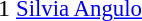<table cellspacing=0 cellpadding=0>
<tr>
<td><div>1 </div></td>
<td style="font-size: 95%"> <a href='#'>Silvia Angulo</a></td>
</tr>
</table>
